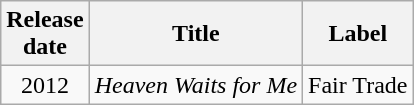<table class="wikitable">
<tr>
<th>Release<br>date</th>
<th>Title</th>
<th>Label</th>
</tr>
<tr>
<td align="center">2012</td>
<td><em>Heaven Waits for Me</em></td>
<td>Fair Trade</td>
</tr>
</table>
